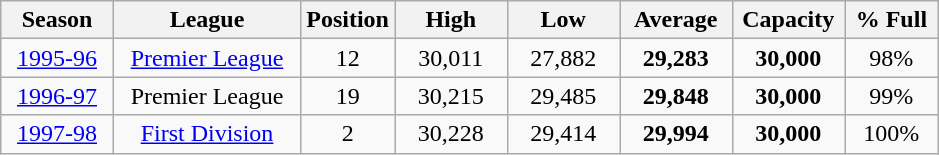<table class="wikitable sortable" style="text-align: center width=60%">
<tr>
<th style="width:12%;">Season</th>
<th style="width:20%;">League</th>
<th style="width:10%;">Position</th>
<th style="width:12%;">High</th>
<th style="width:12%;">Low</th>
<th style="width:12%;">Average</th>
<th style="width:12%;">Capacity</th>
<th style="width:10%;">% Full</th>
</tr>
<tr>
<td align=center><a href='#'>1995-96</a></td>
<td align=center><a href='#'>Premier League</a></td>
<td align=center>12</td>
<td align=center>30,011</td>
<td align=center>27,882</td>
<td align=center><strong>29,283</strong></td>
<td align=center><strong>30,000</strong></td>
<td align=center>98%</td>
</tr>
<tr>
<td align=center><a href='#'>1996-97</a></td>
<td align=center>Premier League</td>
<td align=center>19</td>
<td align=center>30,215</td>
<td align=center>29,485</td>
<td align=center><strong>29,848</strong></td>
<td align=center><strong>30,000</strong></td>
<td align=center>99%</td>
</tr>
<tr>
<td align=center><a href='#'>1997-98</a></td>
<td align=center><a href='#'>First Division</a></td>
<td align=center>2</td>
<td align=center>30,228</td>
<td align=center>29,414</td>
<td align=center><strong>29,994</strong></td>
<td align=center><strong>30,000</strong></td>
<td align=center>100%</td>
</tr>
</table>
